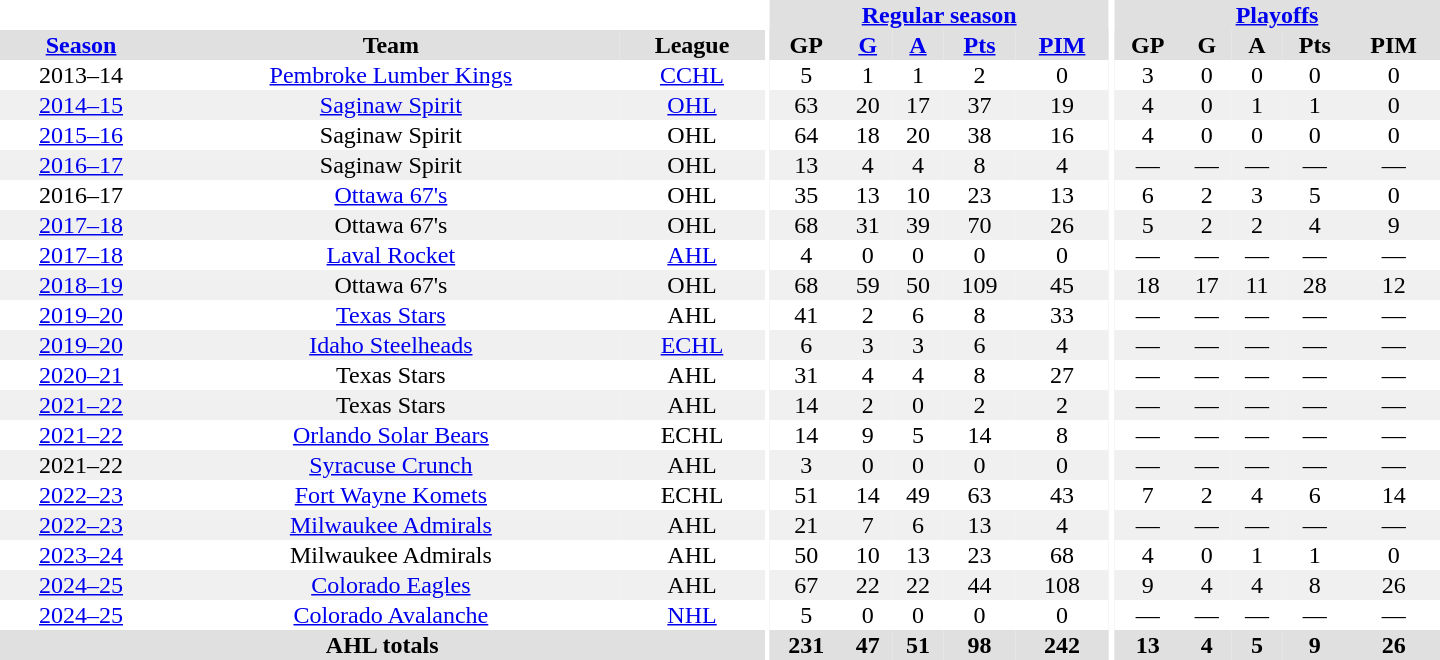<table border="0" cellpadding="1" cellspacing="0" style="text-align:center; width:60em">
<tr bgcolor="#e0e0e0">
<th colspan="3" bgcolor="#ffffff"></th>
<th rowspan="99" bgcolor="#ffffff"></th>
<th colspan="5"><a href='#'>Regular season</a></th>
<th rowspan="99" bgcolor="#ffffff"></th>
<th colspan="5"><a href='#'>Playoffs</a></th>
</tr>
<tr bgcolor="#e0e0e0">
<th><a href='#'>Season</a></th>
<th>Team</th>
<th>League</th>
<th>GP</th>
<th><a href='#'>G</a></th>
<th><a href='#'>A</a></th>
<th><a href='#'>Pts</a></th>
<th><a href='#'>PIM</a></th>
<th>GP</th>
<th>G</th>
<th>A</th>
<th>Pts</th>
<th>PIM</th>
</tr>
<tr>
<td>2013–14</td>
<td><a href='#'>Pembroke Lumber Kings</a></td>
<td><a href='#'>CCHL</a></td>
<td>5</td>
<td>1</td>
<td>1</td>
<td>2</td>
<td>0</td>
<td>3</td>
<td>0</td>
<td>0</td>
<td>0</td>
<td>0</td>
</tr>
<tr bgcolor="#f0f0f0">
<td><a href='#'>2014–15</a></td>
<td><a href='#'>Saginaw Spirit</a></td>
<td><a href='#'>OHL</a></td>
<td>63</td>
<td>20</td>
<td>17</td>
<td>37</td>
<td>19</td>
<td>4</td>
<td>0</td>
<td>1</td>
<td>1</td>
<td>0</td>
</tr>
<tr>
<td><a href='#'>2015–16</a></td>
<td>Saginaw Spirit</td>
<td>OHL</td>
<td>64</td>
<td>18</td>
<td>20</td>
<td>38</td>
<td>16</td>
<td>4</td>
<td>0</td>
<td>0</td>
<td>0</td>
<td>0</td>
</tr>
<tr bgcolor="#f0f0f0">
<td><a href='#'>2016–17</a></td>
<td>Saginaw Spirit</td>
<td>OHL</td>
<td>13</td>
<td>4</td>
<td>4</td>
<td>8</td>
<td>4</td>
<td>—</td>
<td>—</td>
<td>—</td>
<td>—</td>
<td>—</td>
</tr>
<tr>
<td>2016–17</td>
<td><a href='#'>Ottawa 67's</a></td>
<td>OHL</td>
<td>35</td>
<td>13</td>
<td>10</td>
<td>23</td>
<td>13</td>
<td>6</td>
<td>2</td>
<td>3</td>
<td>5</td>
<td>0</td>
</tr>
<tr bgcolor="#f0f0f0">
<td><a href='#'>2017–18</a></td>
<td>Ottawa 67's</td>
<td>OHL</td>
<td>68</td>
<td>31</td>
<td>39</td>
<td>70</td>
<td>26</td>
<td>5</td>
<td>2</td>
<td>2</td>
<td>4</td>
<td>9</td>
</tr>
<tr>
<td><a href='#'>2017–18</a></td>
<td><a href='#'>Laval Rocket</a></td>
<td><a href='#'>AHL</a></td>
<td>4</td>
<td>0</td>
<td>0</td>
<td>0</td>
<td>0</td>
<td>—</td>
<td>—</td>
<td>—</td>
<td>—</td>
<td>—</td>
</tr>
<tr bgcolor="#f0f0f0">
<td><a href='#'>2018–19</a></td>
<td>Ottawa 67's</td>
<td>OHL</td>
<td>68</td>
<td>59</td>
<td>50</td>
<td>109</td>
<td>45</td>
<td>18</td>
<td>17</td>
<td>11</td>
<td>28</td>
<td>12</td>
</tr>
<tr>
<td><a href='#'>2019–20</a></td>
<td><a href='#'>Texas Stars</a></td>
<td>AHL</td>
<td>41</td>
<td>2</td>
<td>6</td>
<td>8</td>
<td>33</td>
<td>—</td>
<td>—</td>
<td>—</td>
<td>—</td>
<td>—</td>
</tr>
<tr bgcolor="#f0f0f0">
<td><a href='#'>2019–20</a></td>
<td><a href='#'>Idaho Steelheads</a></td>
<td><a href='#'>ECHL</a></td>
<td>6</td>
<td>3</td>
<td>3</td>
<td>6</td>
<td>4</td>
<td>—</td>
<td>—</td>
<td>—</td>
<td>—</td>
<td>—</td>
</tr>
<tr>
<td><a href='#'>2020–21</a></td>
<td>Texas Stars</td>
<td>AHL</td>
<td>31</td>
<td>4</td>
<td>4</td>
<td>8</td>
<td>27</td>
<td>—</td>
<td>—</td>
<td>—</td>
<td>—</td>
<td>—</td>
</tr>
<tr bgcolor="#f0f0f0">
<td><a href='#'>2021–22</a></td>
<td>Texas Stars</td>
<td>AHL</td>
<td>14</td>
<td>2</td>
<td>0</td>
<td>2</td>
<td>2</td>
<td>—</td>
<td>—</td>
<td>—</td>
<td>—</td>
<td>—</td>
</tr>
<tr>
<td><a href='#'>2021–22</a></td>
<td><a href='#'>Orlando Solar Bears</a></td>
<td>ECHL</td>
<td>14</td>
<td>9</td>
<td>5</td>
<td>14</td>
<td>8</td>
<td>—</td>
<td>—</td>
<td>—</td>
<td>—</td>
<td>—</td>
</tr>
<tr bgcolor="#f0f0f0">
<td>2021–22</td>
<td><a href='#'>Syracuse Crunch</a></td>
<td>AHL</td>
<td>3</td>
<td>0</td>
<td>0</td>
<td>0</td>
<td>0</td>
<td>—</td>
<td>—</td>
<td>—</td>
<td>—</td>
<td>—</td>
</tr>
<tr>
<td><a href='#'>2022–23</a></td>
<td><a href='#'>Fort Wayne Komets</a></td>
<td>ECHL</td>
<td>51</td>
<td>14</td>
<td>49</td>
<td>63</td>
<td>43</td>
<td>7</td>
<td>2</td>
<td>4</td>
<td>6</td>
<td>14</td>
</tr>
<tr bgcolor="#f0f0f0">
<td><a href='#'>2022–23</a></td>
<td><a href='#'>Milwaukee Admirals</a></td>
<td>AHL</td>
<td>21</td>
<td>7</td>
<td>6</td>
<td>13</td>
<td>4</td>
<td>—</td>
<td>—</td>
<td>—</td>
<td>—</td>
<td>—</td>
</tr>
<tr>
<td><a href='#'>2023–24</a></td>
<td>Milwaukee Admirals</td>
<td>AHL</td>
<td>50</td>
<td>10</td>
<td>13</td>
<td>23</td>
<td>68</td>
<td>4</td>
<td>0</td>
<td>1</td>
<td>1</td>
<td>0</td>
</tr>
<tr bgcolor="#f0f0f0">
<td><a href='#'>2024–25</a></td>
<td><a href='#'>Colorado Eagles</a></td>
<td>AHL</td>
<td>67</td>
<td>22</td>
<td>22</td>
<td>44</td>
<td>108</td>
<td>9</td>
<td>4</td>
<td>4</td>
<td>8</td>
<td>26</td>
</tr>
<tr>
<td><a href='#'>2024–25</a></td>
<td><a href='#'>Colorado Avalanche</a></td>
<td><a href='#'>NHL</a></td>
<td>5</td>
<td>0</td>
<td>0</td>
<td>0</td>
<td>0</td>
<td>—</td>
<td>—</td>
<td>—</td>
<td>—</td>
<td>—</td>
</tr>
<tr bgcolor="#e0e0e0">
<th colspan="3">AHL totals</th>
<th>231</th>
<th>47</th>
<th>51</th>
<th>98</th>
<th>242</th>
<th>13</th>
<th>4</th>
<th>5</th>
<th>9</th>
<th>26</th>
</tr>
</table>
